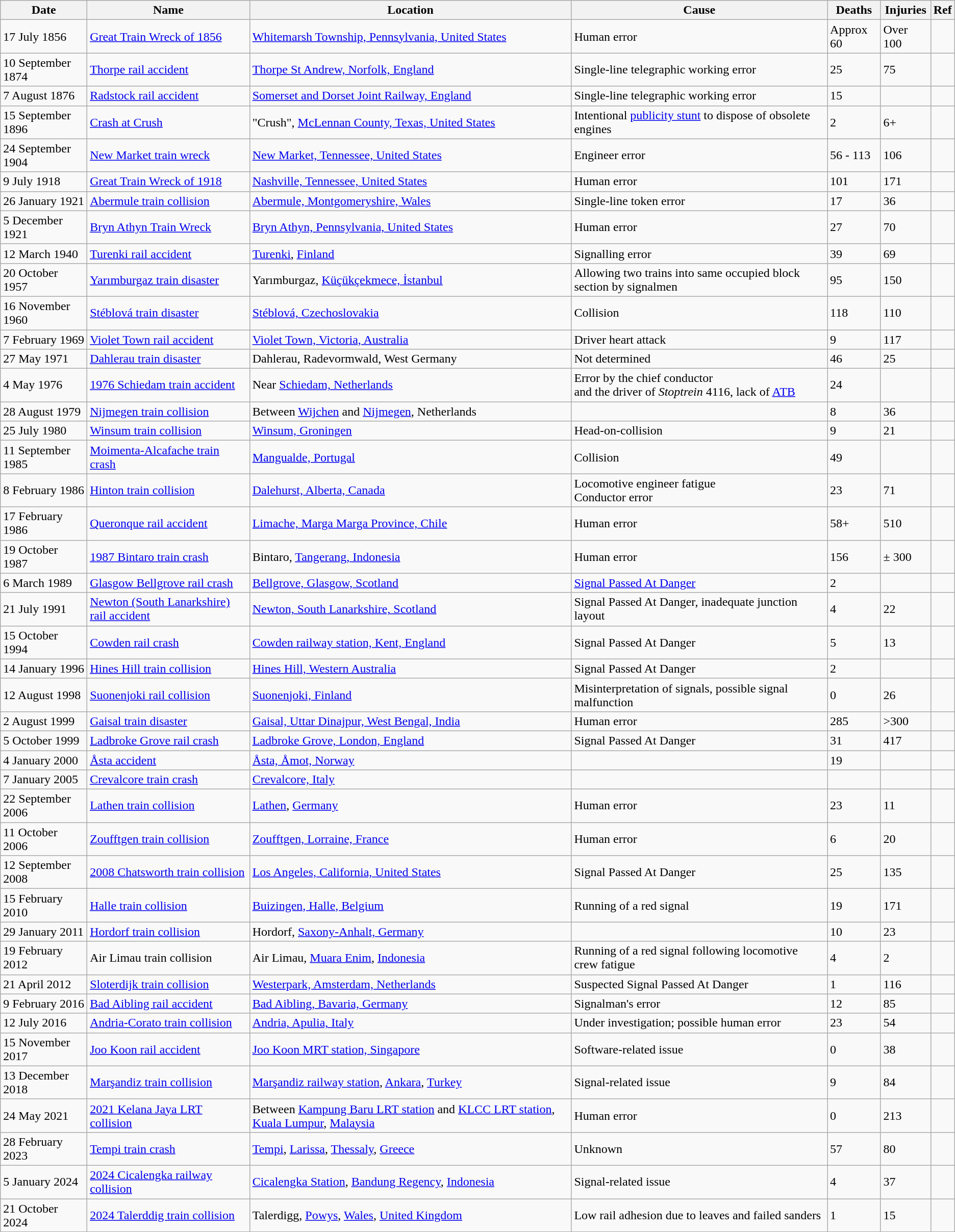<table class="wikitable sortable">
<tr>
<th>Date</th>
<th>Name</th>
<th>Location</th>
<th>Cause</th>
<th>Deaths</th>
<th>Injuries</th>
<th>Ref</th>
</tr>
<tr>
<td>17 July 1856</td>
<td><a href='#'>Great Train Wreck of 1856</a></td>
<td><a href='#'>Whitemarsh Township, Pennsylvania, United States</a></td>
<td>Human error</td>
<td>Approx 60</td>
<td>Over 100</td>
<td></td>
</tr>
<tr>
<td>10 September 1874</td>
<td><a href='#'>Thorpe rail accident</a></td>
<td><a href='#'>Thorpe St Andrew, Norfolk, England</a></td>
<td>Single-line telegraphic working error</td>
<td>25</td>
<td>75</td>
<td></td>
</tr>
<tr>
<td>7 August 1876</td>
<td><a href='#'>Radstock rail accident</a></td>
<td><a href='#'>Somerset and Dorset Joint Railway, England</a></td>
<td>Single-line telegraphic working error</td>
<td>15</td>
<td></td>
<td></td>
</tr>
<tr>
<td>15 September 1896</td>
<td><a href='#'>Crash at Crush</a></td>
<td>"Crush", <a href='#'>McLennan County, Texas, United States</a></td>
<td>Intentional <a href='#'>publicity stunt</a> to dispose of obsolete engines</td>
<td>2</td>
<td>6+</td>
<td></td>
</tr>
<tr>
<td>24 September 1904</td>
<td><a href='#'>New Market train wreck</a></td>
<td><a href='#'>New Market, Tennessee, United States</a></td>
<td>Engineer error</td>
<td>56 - 113</td>
<td>106</td>
<td></td>
</tr>
<tr>
<td>9 July 1918</td>
<td><a href='#'>Great Train Wreck of 1918</a></td>
<td><a href='#'>Nashville, Tennessee, United States</a></td>
<td>Human error</td>
<td>101</td>
<td>171</td>
<td></td>
</tr>
<tr>
<td>26 January 1921</td>
<td><a href='#'>Abermule train collision</a></td>
<td><a href='#'>Abermule, Montgomeryshire, Wales</a></td>
<td>Single-line token error</td>
<td>17</td>
<td>36</td>
<td></td>
</tr>
<tr>
<td>5 December 1921</td>
<td><a href='#'>Bryn Athyn Train Wreck</a></td>
<td><a href='#'>Bryn Athyn, Pennsylvania, United States</a></td>
<td>Human error</td>
<td>27</td>
<td>70</td>
<td></td>
</tr>
<tr>
<td>12 March 1940</td>
<td><a href='#'>Turenki rail accident</a></td>
<td><a href='#'>Turenki</a>, <a href='#'>Finland</a></td>
<td>Signalling error</td>
<td>39</td>
<td>69</td>
</tr>
<tr>
<td>20 October 1957</td>
<td><a href='#'>Yarımburgaz train disaster</a></td>
<td>Yarımburgaz, <a href='#'>Küçükçekmece, İstanbul</a></td>
<td>Allowing two trains into same occupied block section by signalmen</td>
<td>95</td>
<td>150</td>
<td></td>
</tr>
<tr>
<td>16 November 1960</td>
<td><a href='#'>Stéblová train disaster</a></td>
<td><a href='#'>Stéblová, Czechoslovakia</a></td>
<td>Collision</td>
<td>118</td>
<td>110</td>
<td></td>
</tr>
<tr>
<td>7 February 1969</td>
<td><a href='#'>Violet Town rail accident</a></td>
<td><a href='#'>Violet Town, Victoria, Australia</a></td>
<td>Driver heart attack</td>
<td>9</td>
<td>117</td>
<td></td>
</tr>
<tr>
<td>27 May 1971</td>
<td><a href='#'>Dahlerau train disaster</a></td>
<td>Dahlerau, Radevormwald, West Germany</td>
<td>Not determined</td>
<td>46</td>
<td>25</td>
<td></td>
</tr>
<tr>
<td>4 May 1976</td>
<td><a href='#'>1976 Schiedam train accident</a></td>
<td>Near <a href='#'>Schiedam, Netherlands</a></td>
<td>Error by the chief conductor<br>and the driver of <em>Stoptrein</em> 4116,
lack of <a href='#'>ATB</a></td>
<td>24</td>
<td></td>
<td></td>
</tr>
<tr>
<td>28 August 1979</td>
<td><a href='#'>Nijmegen train collision</a></td>
<td>Between <a href='#'>Wijchen</a> and <a href='#'>Nijmegen</a>, Netherlands</td>
<td></td>
<td>8</td>
<td>36</td>
<td></td>
</tr>
<tr>
<td>25 July 1980</td>
<td><a href='#'>Winsum train collision</a></td>
<td><a href='#'>Winsum, Groningen</a></td>
<td>Head-on-collision</td>
<td>9</td>
<td>21</td>
<td></td>
</tr>
<tr>
<td>11 September 1985</td>
<td><a href='#'>Moimenta-Alcafache train crash</a></td>
<td><a href='#'>Mangualde, Portugal</a></td>
<td>Collision</td>
<td>49</td>
<td></td>
<td></td>
</tr>
<tr>
<td>8 February 1986</td>
<td><a href='#'>Hinton train collision</a></td>
<td><a href='#'>Dalehurst, Alberta, Canada</a></td>
<td>Locomotive engineer fatigue<br>Conductor error</td>
<td>23</td>
<td>71</td>
<td></td>
</tr>
<tr>
<td>17 February 1986</td>
<td><a href='#'>Queronque rail accident</a></td>
<td><a href='#'>Limache, Marga Marga Province, Chile</a></td>
<td>Human error</td>
<td>58+</td>
<td>510</td>
<td></td>
</tr>
<tr>
<td>19 October 1987</td>
<td><a href='#'>1987 Bintaro train crash</a></td>
<td>Bintaro, <a href='#'>Tangerang, Indonesia</a></td>
<td>Human error</td>
<td>156</td>
<td>± 300</td>
<td></td>
</tr>
<tr>
<td>6 March 1989</td>
<td><a href='#'>Glasgow Bellgrove rail crash</a></td>
<td><a href='#'>Bellgrove, Glasgow, Scotland</a></td>
<td><a href='#'>Signal Passed At Danger</a></td>
<td>2</td>
<td></td>
<td></td>
</tr>
<tr>
<td>21 July 1991</td>
<td><a href='#'>Newton (South Lanarkshire) rail accident</a></td>
<td><a href='#'>Newton, South Lanarkshire, Scotland</a></td>
<td>Signal Passed At Danger,  inadequate junction layout</td>
<td>4</td>
<td>22</td>
<td></td>
</tr>
<tr>
<td>15 October 1994</td>
<td><a href='#'>Cowden rail crash</a></td>
<td><a href='#'>Cowden railway station, Kent, England</a></td>
<td>Signal Passed At Danger</td>
<td>5</td>
<td>13</td>
<td></td>
</tr>
<tr>
<td>14 January 1996</td>
<td><a href='#'>Hines Hill train collision</a></td>
<td><a href='#'>Hines Hill, Western Australia</a></td>
<td>Signal Passed At Danger</td>
<td>2</td>
<td></td>
<td></td>
</tr>
<tr>
<td>12 August 1998</td>
<td><a href='#'>Suonenjoki rail collision</a></td>
<td><a href='#'>Suonenjoki, Finland</a></td>
<td>Misinterpretation of signals, possible signal malfunction</td>
<td>0</td>
<td>26</td>
<td></td>
</tr>
<tr>
<td>2 August 1999</td>
<td><a href='#'>Gaisal train disaster</a></td>
<td><a href='#'>Gaisal, Uttar Dinajpur, West Bengal, India</a></td>
<td>Human error</td>
<td>285</td>
<td>>300</td>
<td></td>
</tr>
<tr>
<td>5 October 1999</td>
<td><a href='#'>Ladbroke Grove rail crash</a></td>
<td><a href='#'>Ladbroke Grove, London, England</a></td>
<td>Signal Passed At Danger</td>
<td>31</td>
<td>417</td>
<td></td>
</tr>
<tr>
<td>4 January 2000</td>
<td><a href='#'>Åsta accident</a></td>
<td><a href='#'>Åsta, Åmot, Norway</a></td>
<td></td>
<td>19</td>
<td></td>
<td></td>
</tr>
<tr>
<td>7 January 2005</td>
<td><a href='#'>Crevalcore train crash</a></td>
<td><a href='#'>Crevalcore, Italy</a></td>
<td></td>
<td></td>
<td></td>
<td></td>
</tr>
<tr>
<td>22 September 2006</td>
<td><a href='#'>Lathen train collision</a></td>
<td><a href='#'>Lathen</a>, <a href='#'>Germany</a></td>
<td>Human error</td>
<td>23</td>
<td>11</td>
<td></td>
</tr>
<tr>
<td>11 October 2006</td>
<td><a href='#'>Zoufftgen train collision</a></td>
<td><a href='#'>Zoufftgen, Lorraine, France</a></td>
<td>Human error</td>
<td>6</td>
<td>20</td>
<td></td>
</tr>
<tr>
<td>12 September 2008</td>
<td><a href='#'>2008 Chatsworth train collision</a></td>
<td><a href='#'>Los Angeles, California, United States</a></td>
<td>Signal Passed At Danger</td>
<td>25</td>
<td>135</td>
<td></td>
</tr>
<tr>
<td>15 February 2010</td>
<td><a href='#'>Halle train collision</a></td>
<td><a href='#'>Buizingen, Halle, Belgium</a></td>
<td>Running of a red signal</td>
<td>19</td>
<td>171</td>
<td></td>
</tr>
<tr>
<td>29 January 2011</td>
<td><a href='#'>Hordorf train collision</a></td>
<td>Hordorf, <a href='#'>Saxony-Anhalt, Germany</a></td>
<td></td>
<td>10</td>
<td>23</td>
<td></td>
</tr>
<tr>
<td>19 February 2012</td>
<td>Air Limau train collision</td>
<td>Air Limau, <a href='#'>Muara Enim</a>, <a href='#'>Indonesia</a></td>
<td>Running of a red signal following locomotive crew fatigue</td>
<td>4</td>
<td>2</td>
<td></td>
</tr>
<tr>
<td>21 April 2012</td>
<td><a href='#'>Sloterdijk train collision</a></td>
<td><a href='#'>Westerpark, Amsterdam, Netherlands</a></td>
<td>Suspected Signal Passed At Danger</td>
<td>1</td>
<td>116</td>
<td></td>
</tr>
<tr>
<td>9 February 2016</td>
<td><a href='#'>Bad Aibling rail accident</a></td>
<td><a href='#'>Bad Aibling, Bavaria, Germany</a></td>
<td>Signalman's error</td>
<td>12</td>
<td>85</td>
<td></td>
</tr>
<tr>
<td>12 July 2016</td>
<td><a href='#'>Andria-Corato train collision</a></td>
<td><a href='#'>Andria, Apulia, Italy</a></td>
<td>Under investigation; possible human error</td>
<td>23</td>
<td>54</td>
<td></td>
</tr>
<tr>
<td>15 November 2017</td>
<td><a href='#'>Joo Koon rail accident</a></td>
<td><a href='#'>Joo Koon MRT station, Singapore</a></td>
<td>Software-related issue</td>
<td>0</td>
<td>38</td>
<td></td>
</tr>
<tr>
<td>13 December 2018</td>
<td><a href='#'>Marşandiz train collision</a></td>
<td><a href='#'>Marşandiz railway station</a>, <a href='#'>Ankara</a>, <a href='#'>Turkey</a></td>
<td>Signal-related issue</td>
<td>9</td>
<td>84</td>
<td></td>
</tr>
<tr>
<td>24 May 2021</td>
<td><a href='#'>2021 Kelana Jaya LRT collision</a></td>
<td>Between <a href='#'>Kampung Baru LRT station</a> and <a href='#'>KLCC LRT station</a>, <a href='#'>Kuala Lumpur</a>, <a href='#'>Malaysia</a></td>
<td>Human error</td>
<td>0</td>
<td>213</td>
<td></td>
</tr>
<tr>
<td>28 February 2023</td>
<td><a href='#'>Tempi train crash</a></td>
<td><a href='#'>Tempi</a>, <a href='#'>Larissa</a>, <a href='#'>Thessaly</a>, <a href='#'>Greece</a></td>
<td>Unknown</td>
<td>57</td>
<td>80</td>
<td></td>
</tr>
<tr>
<td>5 January 2024</td>
<td><a href='#'>2024 Cicalengka railway collision</a></td>
<td><a href='#'>Cicalengka Station</a>, <a href='#'>Bandung Regency</a>, <a href='#'>Indonesia</a></td>
<td>Signal-related issue</td>
<td>4</td>
<td>37</td>
<td></td>
</tr>
<tr>
<td>21 October 2024</td>
<td><a href='#'>2024 Talerddig train collision</a></td>
<td>Talerdigg, <a href='#'>Powys</a>, <a href='#'>Wales</a>, <a href='#'>United Kingdom</a></td>
<td>Low rail adhesion due to leaves and failed sanders</td>
<td>1</td>
<td>15</td>
<td></td>
</tr>
</table>
